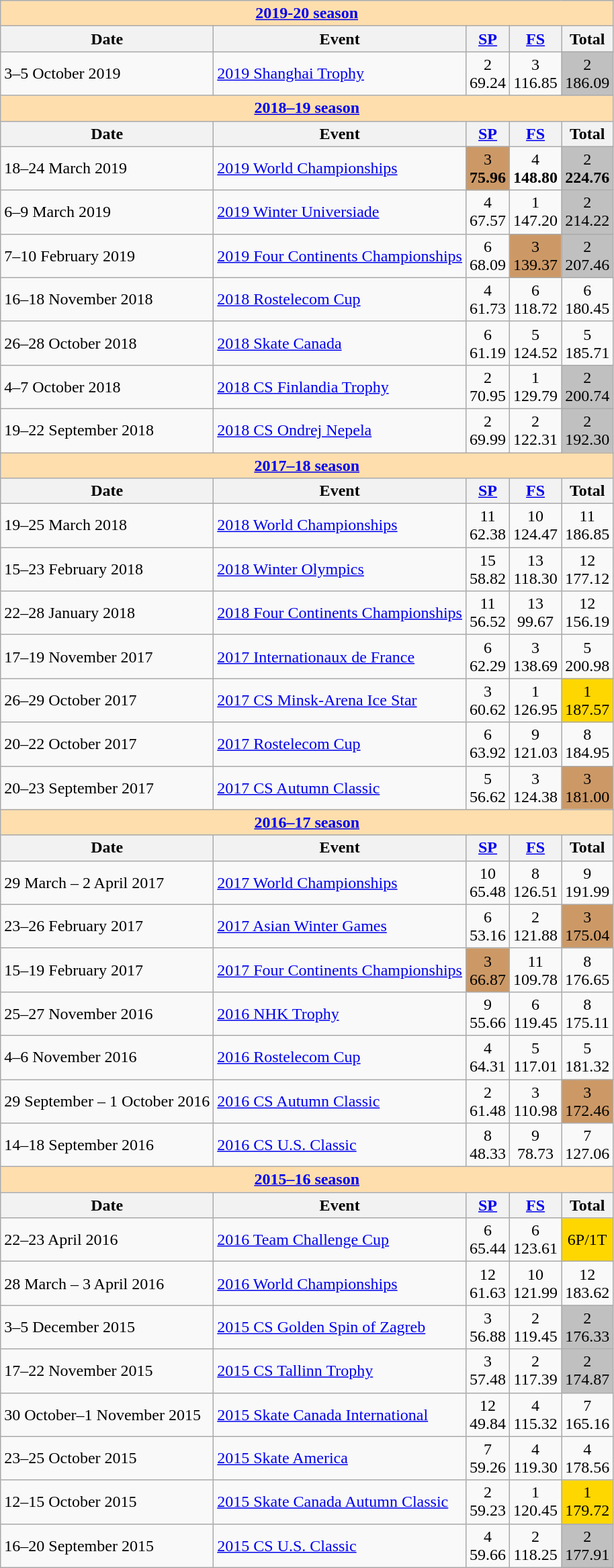<table class="wikitable">
<tr>
<th colspan="5" style="background-color: #ffdead;" align="center"><a href='#'><strong>2019-20 season</strong></a></th>
</tr>
<tr>
<th>Date</th>
<th>Event</th>
<th><a href='#'>SP</a></th>
<th><a href='#'>FS</a></th>
<th>Total</th>
</tr>
<tr>
<td>3–5 October 2019</td>
<td><a href='#'>2019 Shanghai Trophy</a></td>
<td align=center>2 <br> 69.24</td>
<td align=center>3 <br> 116.85</td>
<td align=center bgcolor=silver>2 <br> 186.09</td>
</tr>
<tr>
<th colspan="5" style="background-color: #ffdead;" align="center"><a href='#'><strong>2018–19 season</strong></a></th>
</tr>
<tr>
<th>Date</th>
<th>Event</th>
<th><a href='#'>SP</a></th>
<th><a href='#'>FS</a></th>
<th>Total</th>
</tr>
<tr>
<td>18–24 March 2019</td>
<td><a href='#'>2019 World Championships</a></td>
<td align=center bgcolor=cc9966>3 <br> <strong>75.96</strong></td>
<td align=center>4 <br> <strong>148.80</strong></td>
<td align=center bgcolor=silver>2 <br> <strong>224.76</strong></td>
</tr>
<tr>
<td>6–9 March 2019</td>
<td><a href='#'>2019 Winter Universiade</a></td>
<td align=center>4 <br> 67.57</td>
<td align=center>1 <br> 147.20</td>
<td align=center bgcolor=silver>2 <br> 214.22</td>
</tr>
<tr>
<td>7–10 February 2019</td>
<td><a href='#'>2019 Four Continents Championships</a></td>
<td align=center>6 <br> 68.09</td>
<td align=center bgcolor=cc9966>3 <br> 139.37</td>
<td align=center bgcolor=silver>2 <br> 207.46</td>
</tr>
<tr>
<td>16–18 November 2018</td>
<td><a href='#'>2018 Rostelecom Cup</a></td>
<td align=center>4 <br> 61.73</td>
<td align=center>6 <br> 118.72</td>
<td align=center>6 <br> 180.45</td>
</tr>
<tr>
<td>26–28 October 2018</td>
<td><a href='#'>2018 Skate Canada</a></td>
<td align=center>6 <br> 61.19</td>
<td align=center>5 <br> 124.52</td>
<td align=center>5 <br> 185.71</td>
</tr>
<tr>
<td>4–7 October 2018</td>
<td><a href='#'>2018 CS Finlandia Trophy</a></td>
<td align=center>2 <br> 70.95</td>
<td align=center>1 <br> 129.79</td>
<td align=center bgcolor=silver>2 <br> 200.74</td>
</tr>
<tr>
<td>19–22 September 2018</td>
<td><a href='#'>2018 CS Ondrej Nepela</a></td>
<td align=center>2 <br> 69.99</td>
<td align=center>2 <br> 122.31</td>
<td align=center bgcolor=silver>2 <br> 192.30</td>
</tr>
<tr>
<th colspan="5" style="background-color: #ffdead;" align="center"><a href='#'>2017–18 season</a></th>
</tr>
<tr>
<th>Date</th>
<th>Event</th>
<th><a href='#'>SP</a></th>
<th><a href='#'>FS</a></th>
<th>Total</th>
</tr>
<tr>
<td>19–25 March 2018</td>
<td><a href='#'>2018 World Championships</a></td>
<td align=center>11 <br> 62.38</td>
<td align=center>10 <br> 124.47</td>
<td align=center>11 <br> 186.85</td>
</tr>
<tr>
<td>15–23 February 2018</td>
<td><a href='#'>2018 Winter Olympics</a></td>
<td align=center>15 <br> 58.82</td>
<td align=center>13 <br> 118.30</td>
<td align=center>12 <br> 177.12</td>
</tr>
<tr>
<td>22–28 January 2018</td>
<td><a href='#'>2018 Four Continents Championships</a></td>
<td align=center>11 <br> 56.52</td>
<td align=center>13 <br> 99.67</td>
<td align=center>12 <br> 156.19</td>
</tr>
<tr>
<td>17–19 November 2017</td>
<td><a href='#'>2017 Internationaux de France</a></td>
<td align=center>6 <br> 62.29</td>
<td align=center>3 <br> 138.69</td>
<td align=center>5 <br> 200.98</td>
</tr>
<tr>
<td>26–29 October 2017</td>
<td><a href='#'>2017 CS Minsk-Arena Ice Star</a></td>
<td align=center>3 <br> 60.62</td>
<td align=center>1 <br> 126.95</td>
<td align=center bgcolor=gold>1 <br> 187.57</td>
</tr>
<tr>
<td>20–22 October 2017</td>
<td><a href='#'>2017 Rostelecom Cup</a></td>
<td align=center>6 <br> 63.92</td>
<td align=center>9 <br> 121.03</td>
<td align=center>8 <br> 184.95</td>
</tr>
<tr>
<td>20–23 September 2017</td>
<td><a href='#'>2017 CS Autumn Classic</a></td>
<td align=center>5 <br> 56.62</td>
<td align=center>3 <br> 124.38</td>
<td align=center bgcolor=cc9966>3 <br> 181.00</td>
</tr>
<tr>
<th colspan="5" style="background-color: #ffdead;" align="center"><a href='#'>2016–17 season</a></th>
</tr>
<tr>
<th>Date</th>
<th>Event</th>
<th><a href='#'>SP</a></th>
<th><a href='#'>FS</a></th>
<th>Total</th>
</tr>
<tr>
<td>29 March – 2 April 2017</td>
<td><a href='#'>2017 World Championships</a></td>
<td align=center>10 <br> 65.48</td>
<td align=center>8 <br> 126.51</td>
<td align=center>9 <br> 191.99</td>
</tr>
<tr>
<td>23–26 February 2017</td>
<td><a href='#'>2017 Asian Winter Games</a></td>
<td align=center>6 <br> 53.16</td>
<td align=center>2 <br> 121.88</td>
<td align=center bgcolor=cc9966>3 <br> 175.04</td>
</tr>
<tr>
<td>15–19 February 2017</td>
<td><a href='#'>2017 Four Continents Championships</a></td>
<td align=center bgcolor=cc9966>3 <br> 66.87</td>
<td align=center>11 <br> 109.78</td>
<td align=center>8 <br> 176.65</td>
</tr>
<tr>
<td>25–27 November 2016</td>
<td><a href='#'>2016 NHK Trophy</a></td>
<td align=center>9 <br> 55.66</td>
<td align=center>6 <br> 119.45</td>
<td align=center>8 <br> 175.11</td>
</tr>
<tr>
<td>4–6 November 2016</td>
<td><a href='#'>2016 Rostelecom Cup</a></td>
<td align=center>4 <br> 64.31</td>
<td align=center>5 <br> 117.01</td>
<td align=center>5 <br> 181.32</td>
</tr>
<tr>
<td>29 September – 1 October 2016</td>
<td><a href='#'>2016 CS Autumn Classic</a></td>
<td align=center>2 <br> 61.48</td>
<td align=center>3 <br> 110.98</td>
<td align=center bgcolor=cc9966>3 <br> 172.46</td>
</tr>
<tr>
<td>14–18 September 2016</td>
<td><a href='#'>2016 CS U.S. Classic</a></td>
<td align=center>8 <br> 48.33</td>
<td align=center>9 <br> 78.73</td>
<td align=center>7 <br> 127.06</td>
</tr>
<tr>
<th colspan="5" style="background-color: #ffdead;" align="center"><a href='#'>2015–16 season</a></th>
</tr>
<tr>
<th>Date</th>
<th>Event</th>
<th><a href='#'>SP</a></th>
<th><a href='#'>FS</a></th>
<th>Total</th>
</tr>
<tr>
<td>22–23 April 2016</td>
<td><a href='#'>2016 Team Challenge Cup</a></td>
<td align=center>6 <br> 65.44</td>
<td align=center>6 <br> 123.61</td>
<td align=center bgcolor=gold>6P/1T</td>
</tr>
<tr>
<td>28 March – 3 April 2016</td>
<td><a href='#'>2016 World Championships</a></td>
<td align=center>12 <br> 61.63</td>
<td align=center>10 <br> 121.99</td>
<td align=center>12 <br> 183.62</td>
</tr>
<tr>
<td>3–5 December 2015</td>
<td><a href='#'>2015 CS Golden Spin of Zagreb</a></td>
<td align=center>3 <br> 56.88</td>
<td align=center>2 <br> 119.45</td>
<td align=center bgcolor=silver>2 <br> 176.33</td>
</tr>
<tr>
<td>17–22 November 2015</td>
<td><a href='#'>2015 CS Tallinn Trophy</a></td>
<td align=center>3 <br> 57.48</td>
<td align=center>2 <br> 117.39</td>
<td align=center bgcolor=silver>2 <br> 174.87</td>
</tr>
<tr>
<td>30 October–1 November 2015</td>
<td><a href='#'>2015 Skate Canada International</a></td>
<td align=center>12 <br> 49.84</td>
<td align=center>4 <br> 115.32</td>
<td align=center>7 <br> 165.16</td>
</tr>
<tr>
<td>23–25 October 2015</td>
<td><a href='#'>2015 Skate America</a></td>
<td align=center>7 <br> 59.26</td>
<td align=center>4 <br> 119.30</td>
<td align=center>4 <br> 178.56</td>
</tr>
<tr>
<td>12–15 October 2015</td>
<td><a href='#'>2015 Skate Canada Autumn Classic</a></td>
<td align=center>2 <br> 59.23</td>
<td align=center>1 <br> 120.45</td>
<td align=center bgcolor=gold>1 <br> 179.72</td>
</tr>
<tr>
<td>16–20 September 2015</td>
<td><a href='#'>2015 CS U.S. Classic</a></td>
<td align=center>4 <br> 59.66</td>
<td align=center>2 <br> 118.25</td>
<td align=center bgcolor=silver>2 <br> 177.91</td>
</tr>
</table>
